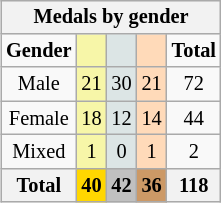<table class="wikitable" style="font-size:85%; float:right">
<tr style="background:#efefef;">
<th colspan=5>Medals by gender</th>
</tr>
<tr align=center>
<td><strong>Gender</strong></td>
<td style="background:#f7f6a8;"></td>
<td style="background:#dce5e5;"></td>
<td style="background:#ffdab9;"></td>
<td><strong>Total</strong></td>
</tr>
<tr align=center>
<td>Male</td>
<td style="background:#F7F6A8;">21</td>
<td style="background:#DCE5E5;">30</td>
<td style="background:#FFDAB9;">21</td>
<td>72</td>
</tr>
<tr align=center>
<td>Female</td>
<td style="background:#F7F6A8;">18</td>
<td style="background:#DCE5E5;">12</td>
<td style="background:#FFDAB9;">14</td>
<td>44</td>
</tr>
<tr align=center>
<td>Mixed</td>
<td style="background:#F7F6A8;">1</td>
<td style="background:#DCE5E5;">0</td>
<td style="background:#FFDAB9;">1</td>
<td>2</td>
</tr>
<tr align=center>
<th>Total</th>
<th style="background:gold;">40</th>
<th style="background:silver;">42</th>
<th style="background:#c96;">36</th>
<th>118</th>
</tr>
</table>
